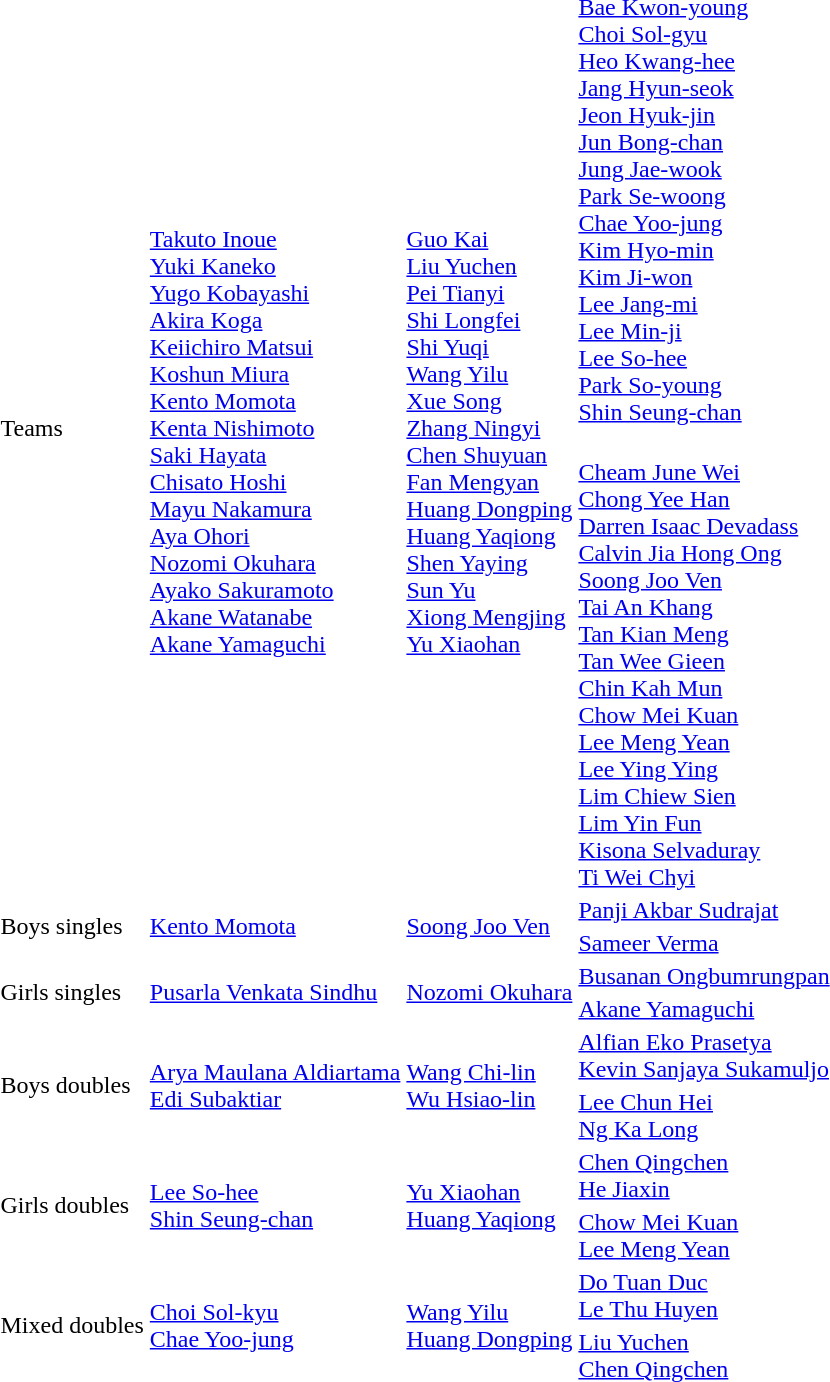<table>
<tr>
<td rowspan=2>Teams<br></td>
<td rowspan=2><br><a href='#'>Takuto Inoue</a><br><a href='#'>Yuki Kaneko</a><br><a href='#'>Yugo Kobayashi</a><br><a href='#'>Akira Koga</a><br><a href='#'>Keiichiro Matsui</a><br><a href='#'>Koshun Miura</a><br><a href='#'>Kento Momota</a><br><a href='#'>Kenta Nishimoto</a><br><a href='#'>Saki Hayata</a><br><a href='#'>Chisato Hoshi</a><br><a href='#'>Mayu Nakamura</a><br><a href='#'>Aya Ohori</a><br><a href='#'>Nozomi Okuhara</a><br><a href='#'>Ayako Sakuramoto</a><br><a href='#'>Akane Watanabe</a><br><a href='#'>Akane Yamaguchi</a></td>
<td rowspan=2><br><a href='#'>Guo Kai</a><br><a href='#'>Liu Yuchen</a><br><a href='#'>Pei Tianyi</a><br><a href='#'>Shi Longfei</a><br><a href='#'>Shi Yuqi</a><br><a href='#'>Wang Yilu</a><br><a href='#'>Xue Song</a><br><a href='#'>Zhang Ningyi</a><br><a href='#'>Chen Shuyuan</a><br><a href='#'>Fan Mengyan</a><br><a href='#'>Huang Dongping</a><br><a href='#'>Huang Yaqiong</a><br><a href='#'>Shen Yaying</a><br><a href='#'>Sun Yu</a><br><a href='#'>Xiong Mengjing</a><br><a href='#'>Yu Xiaohan</a></td>
<td><br><a href='#'>Bae Kwon-young</a><br><a href='#'>Choi Sol-gyu</a><br><a href='#'>Heo Kwang-hee</a><br><a href='#'>Jang Hyun-seok</a><br><a href='#'>Jeon Hyuk-jin</a><br><a href='#'>Jun Bong-chan</a><br><a href='#'>Jung Jae-wook</a><br><a href='#'>Park Se-woong</a><br><a href='#'>Chae Yoo-jung</a><br><a href='#'>Kim Hyo-min</a><br><a href='#'>Kim Ji-won</a><br><a href='#'>Lee Jang-mi</a><br><a href='#'>Lee Min-ji</a><br><a href='#'>Lee So-hee</a><br><a href='#'>Park So-young</a><br><a href='#'>Shin Seung-chan</a></td>
</tr>
<tr>
<td><br><a href='#'>Cheam June Wei</a><br><a href='#'>Chong Yee Han</a><br><a href='#'>Darren Isaac Devadass</a><br><a href='#'>Calvin Jia Hong Ong</a><br><a href='#'>Soong Joo Ven</a><br><a href='#'>Tai An Khang</a><br><a href='#'>Tan Kian Meng</a><br><a href='#'>Tan Wee Gieen</a><br><a href='#'>Chin Kah Mun</a><br><a href='#'>Chow Mei Kuan</a><br><a href='#'>Lee Meng Yean</a><br><a href='#'>Lee Ying Ying</a><br><a href='#'>Lim Chiew Sien</a><br><a href='#'>Lim Yin Fun</a><br><a href='#'>Kisona Selvaduray</a><br><a href='#'>Ti Wei Chyi</a></td>
</tr>
<tr>
<td rowspan=2>Boys singles<br></td>
<td rowspan=2> <a href='#'>Kento Momota</a></td>
<td rowspan=2> <a href='#'>Soong Joo Ven</a></td>
<td> <a href='#'>Panji Akbar Sudrajat</a></td>
</tr>
<tr>
<td> <a href='#'>Sameer Verma</a></td>
</tr>
<tr>
<td rowspan=2>Girls singles<br></td>
<td rowspan=2> <a href='#'>Pusarla Venkata Sindhu</a></td>
<td rowspan=2> <a href='#'>Nozomi Okuhara</a></td>
<td> <a href='#'>Busanan Ongbumrungpan</a></td>
</tr>
<tr>
<td> <a href='#'>Akane Yamaguchi</a></td>
</tr>
<tr>
<td rowspan=2>Boys doubles<br></td>
<td rowspan=2> <a href='#'>Arya Maulana Aldiartama</a><br>  <a href='#'>Edi Subaktiar</a></td>
<td rowspan=2> <a href='#'>Wang Chi-lin</a><br>  <a href='#'>Wu Hsiao-lin</a></td>
<td> <a href='#'>Alfian Eko Prasetya</a><br>  <a href='#'>Kevin Sanjaya Sukamuljo</a></td>
</tr>
<tr>
<td> <a href='#'>Lee Chun Hei</a><br>  <a href='#'>Ng Ka Long</a></td>
</tr>
<tr>
<td rowspan=2>Girls doubles<br></td>
<td rowspan=2> <a href='#'>Lee So-hee</a><br>  <a href='#'>Shin Seung-chan</a></td>
<td rowspan=2> <a href='#'>Yu Xiaohan</a><br>  <a href='#'>Huang Yaqiong</a></td>
<td> <a href='#'>Chen Qingchen</a><br>  <a href='#'>He Jiaxin</a></td>
</tr>
<tr>
<td> <a href='#'>Chow Mei Kuan</a><br>  <a href='#'>Lee Meng Yean</a></td>
</tr>
<tr>
<td rowspan=2>Mixed doubles<br></td>
<td rowspan=2> <a href='#'>Choi Sol-kyu</a><br>  <a href='#'>Chae Yoo-jung</a></td>
<td rowspan=2> <a href='#'>Wang Yilu</a><br>  <a href='#'>Huang Dongping</a></td>
<td> <a href='#'>Do Tuan Duc</a><br>  <a href='#'>Le Thu Huyen</a></td>
</tr>
<tr>
<td> <a href='#'>Liu Yuchen</a><br>  <a href='#'>Chen Qingchen</a></td>
</tr>
</table>
